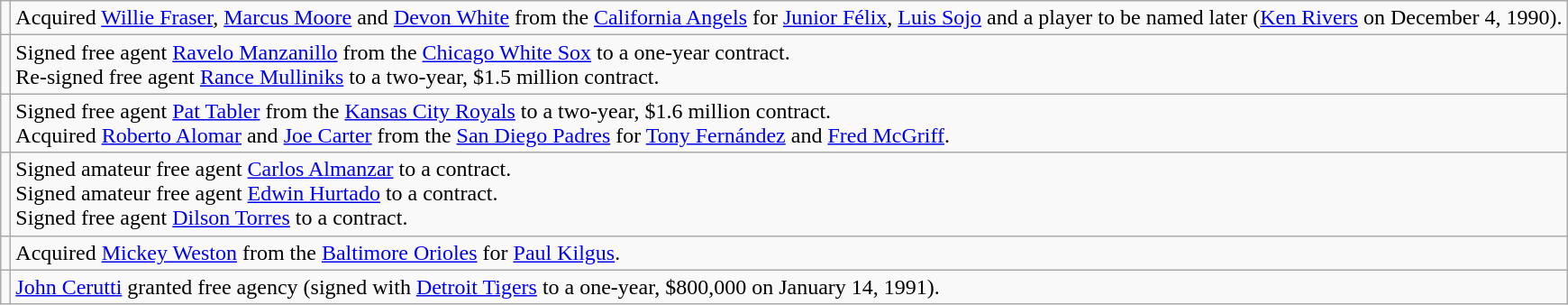<table class="wikitable">
<tr>
<td></td>
<td>Acquired <a href='#'>Willie Fraser</a>, <a href='#'>Marcus Moore</a> and <a href='#'>Devon White</a> from the <a href='#'>California Angels</a> for <a href='#'>Junior Félix</a>, <a href='#'>Luis Sojo</a> and a player to be named later (<a href='#'>Ken Rivers</a> on December 4, 1990).</td>
</tr>
<tr>
<td></td>
<td>Signed free agent <a href='#'>Ravelo Manzanillo</a> from the <a href='#'>Chicago White Sox</a> to a one-year contract. <br>Re-signed free agent <a href='#'>Rance Mulliniks</a> to a two-year, $1.5 million contract.</td>
</tr>
<tr>
<td></td>
<td>Signed free agent <a href='#'>Pat Tabler</a> from the <a href='#'>Kansas City Royals</a> to a two-year, $1.6 million contract. <br>Acquired <a href='#'>Roberto Alomar</a> and <a href='#'>Joe Carter</a> from the <a href='#'>San Diego Padres</a> for <a href='#'>Tony Fernández</a> and <a href='#'>Fred McGriff</a>.</td>
</tr>
<tr>
<td></td>
<td>Signed amateur free agent <a href='#'>Carlos Almanzar</a> to a contract. <br>Signed amateur free agent <a href='#'>Edwin Hurtado</a> to a contract. <br>Signed free agent <a href='#'>Dilson Torres</a> to a contract.</td>
</tr>
<tr>
<td></td>
<td>Acquired <a href='#'>Mickey Weston</a> from the <a href='#'>Baltimore Orioles</a> for <a href='#'>Paul Kilgus</a>.</td>
</tr>
<tr>
<td></td>
<td><a href='#'>John Cerutti</a> granted free agency (signed with <a href='#'>Detroit Tigers</a> to a one-year, $800,000 on January 14, 1991).</td>
</tr>
</table>
